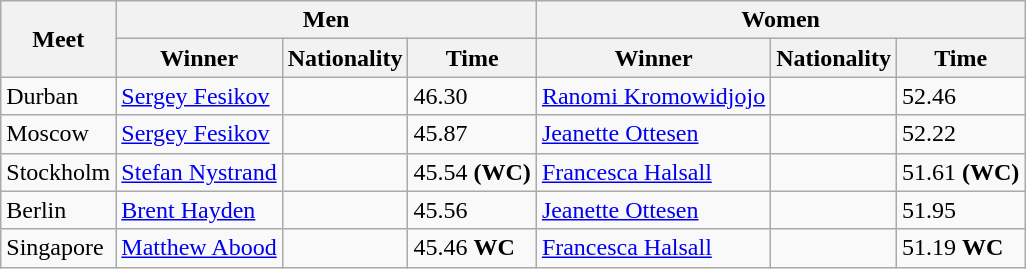<table class="wikitable">
<tr>
<th rowspan="2">Meet</th>
<th colspan="3">Men</th>
<th colspan="3">Women</th>
</tr>
<tr>
<th>Winner</th>
<th>Nationality</th>
<th>Time</th>
<th>Winner</th>
<th>Nationality</th>
<th>Time</th>
</tr>
<tr>
<td>Durban</td>
<td><a href='#'>Sergey Fesikov</a></td>
<td></td>
<td>46.30</td>
<td><a href='#'>Ranomi Kromowidjojo</a></td>
<td></td>
<td>52.46</td>
</tr>
<tr>
<td>Moscow</td>
<td><a href='#'>Sergey Fesikov</a></td>
<td></td>
<td>45.87</td>
<td><a href='#'>Jeanette Ottesen</a></td>
<td></td>
<td>52.22</td>
</tr>
<tr>
<td>Stockholm</td>
<td><a href='#'>Stefan Nystrand</a></td>
<td></td>
<td>45.54 <strong>(WC)</strong></td>
<td><a href='#'>Francesca Halsall</a></td>
<td></td>
<td>51.61 <strong>(WC)</strong></td>
</tr>
<tr>
<td>Berlin</td>
<td><a href='#'>Brent Hayden</a></td>
<td></td>
<td>45.56</td>
<td><a href='#'>Jeanette Ottesen</a></td>
<td></td>
<td>51.95</td>
</tr>
<tr>
<td>Singapore</td>
<td><a href='#'>Matthew Abood</a></td>
<td></td>
<td>45.46 <strong>WC</strong></td>
<td><a href='#'>Francesca Halsall</a></td>
<td></td>
<td>51.19 <strong>WC</strong></td>
</tr>
</table>
